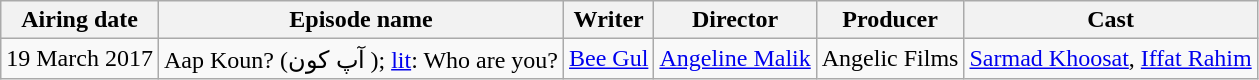<table class="wikitable plainrowheaders">
<tr>
<th>Airing date</th>
<th>Episode name</th>
<th>Writer</th>
<th>Director</th>
<th>Producer</th>
<th>Cast</th>
</tr>
<tr>
<td>19 March 2017</td>
<td>Aap Koun? (آپ کون ); <a href='#'>lit</a>: Who are you?</td>
<td><a href='#'>Bee Gul</a></td>
<td><a href='#'>Angeline Malik</a></td>
<td>Angelic Films</td>
<td><a href='#'>Sarmad Khoosat</a>, <a href='#'>Iffat Rahim</a></td>
</tr>
</table>
